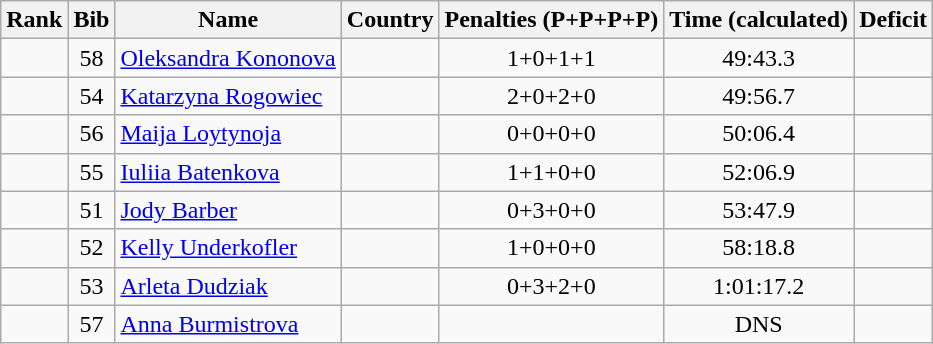<table class="wikitable sortable" style="text-align:center">
<tr>
<th>Rank</th>
<th>Bib</th>
<th>Name</th>
<th>Country</th>
<th>Penalties  (P+P+P+P)</th>
<th>Time (calculated)</th>
<th>Deficit</th>
</tr>
<tr>
<td></td>
<td>58</td>
<td align=left><a href='#'>Oleksandra Kononova</a></td>
<td align=left></td>
<td>1+0+1+1</td>
<td>49:43.3</td>
<td></td>
</tr>
<tr>
<td></td>
<td>54</td>
<td align=left><a href='#'>Katarzyna Rogowiec</a></td>
<td align=left></td>
<td>2+0+2+0</td>
<td>49:56.7</td>
<td></td>
</tr>
<tr>
<td></td>
<td>56</td>
<td align=left><a href='#'>Maija Loytynoja</a></td>
<td align=left></td>
<td>0+0+0+0</td>
<td>50:06.4</td>
<td></td>
</tr>
<tr>
<td></td>
<td>55</td>
<td align=left><a href='#'>Iuliia Batenkova</a></td>
<td align=left></td>
<td>1+1+0+0</td>
<td>52:06.9</td>
<td></td>
</tr>
<tr>
<td></td>
<td>51</td>
<td align=left><a href='#'>Jody Barber</a></td>
<td align=left></td>
<td>0+3+0+0</td>
<td>53:47.9</td>
<td></td>
</tr>
<tr>
<td></td>
<td>52</td>
<td align=left><a href='#'>Kelly Underkofler</a></td>
<td align=left></td>
<td>1+0+0+0</td>
<td>58:18.8</td>
<td></td>
</tr>
<tr>
<td></td>
<td>53</td>
<td align=left><a href='#'>Arleta Dudziak</a></td>
<td align=left></td>
<td>0+3+2+0</td>
<td>1:01:17.2</td>
<td></td>
</tr>
<tr>
<td></td>
<td>57</td>
<td align=left><a href='#'>Anna Burmistrova</a></td>
<td align=left></td>
<td></td>
<td>DNS</td>
<td></td>
</tr>
</table>
